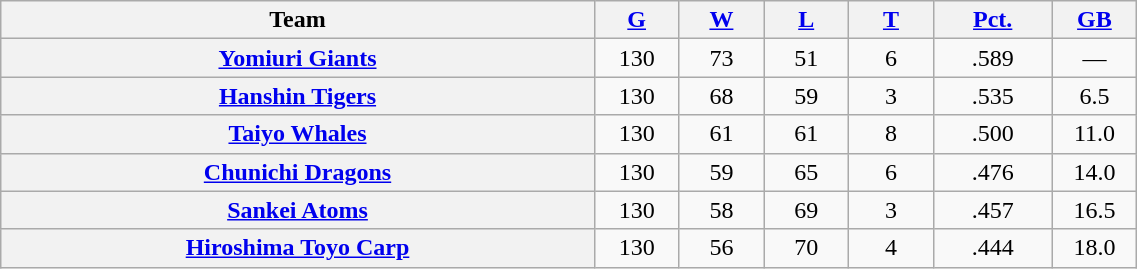<table class="wikitable plainrowheaders" width="60%" style="text-align:center;">
<tr>
<th scope="col" width="35%">Team</th>
<th scope="col" width="5%"><a href='#'>G</a></th>
<th scope="col" width="5%"><a href='#'>W</a></th>
<th scope="col" width="5%"><a href='#'>L</a></th>
<th scope="col" width="5%"><a href='#'>T</a></th>
<th scope="col" width="7%"><a href='#'>Pct.</a></th>
<th scope="col" width="5%"><a href='#'>GB</a></th>
</tr>
<tr>
<th scope="row" style="text-align:center;"><a href='#'>Yomiuri Giants</a></th>
<td>130</td>
<td>73</td>
<td>51</td>
<td>6</td>
<td>.589</td>
<td>—</td>
</tr>
<tr>
<th scope="row" style="text-align:center;"><a href='#'>Hanshin Tigers</a></th>
<td>130</td>
<td>68</td>
<td>59</td>
<td>3</td>
<td>.535</td>
<td>6.5</td>
</tr>
<tr>
<th scope="row" style="text-align:center;"><a href='#'>Taiyo Whales</a></th>
<td>130</td>
<td>61</td>
<td>61</td>
<td>8</td>
<td>.500</td>
<td>11.0</td>
</tr>
<tr>
<th scope="row" style="text-align:center;"><a href='#'>Chunichi Dragons</a></th>
<td>130</td>
<td>59</td>
<td>65</td>
<td>6</td>
<td>.476</td>
<td>14.0</td>
</tr>
<tr>
<th scope="row" style="text-align:center;"><a href='#'>Sankei Atoms</a></th>
<td>130</td>
<td>58</td>
<td>69</td>
<td>3</td>
<td>.457</td>
<td>16.5</td>
</tr>
<tr>
<th scope="row" style="text-align:center;"><a href='#'>Hiroshima Toyo Carp</a></th>
<td>130</td>
<td>56</td>
<td>70</td>
<td>4</td>
<td>.444</td>
<td>18.0</td>
</tr>
</table>
